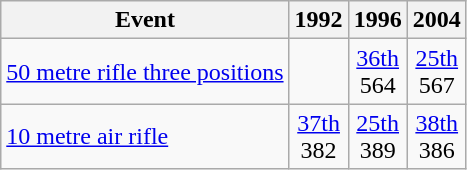<table class="wikitable" style="text-align: center">
<tr>
<th>Event</th>
<th>1992</th>
<th>1996</th>
<th>2004</th>
</tr>
<tr>
<td align=left><a href='#'>50 metre rifle three positions</a></td>
<td></td>
<td><a href='#'>36th</a><br>564</td>
<td><a href='#'>25th</a><br>567</td>
</tr>
<tr>
<td align=left><a href='#'>10 metre air rifle</a></td>
<td><a href='#'>37th</a><br>382</td>
<td><a href='#'>25th</a><br>389</td>
<td><a href='#'>38th</a><br>386</td>
</tr>
</table>
